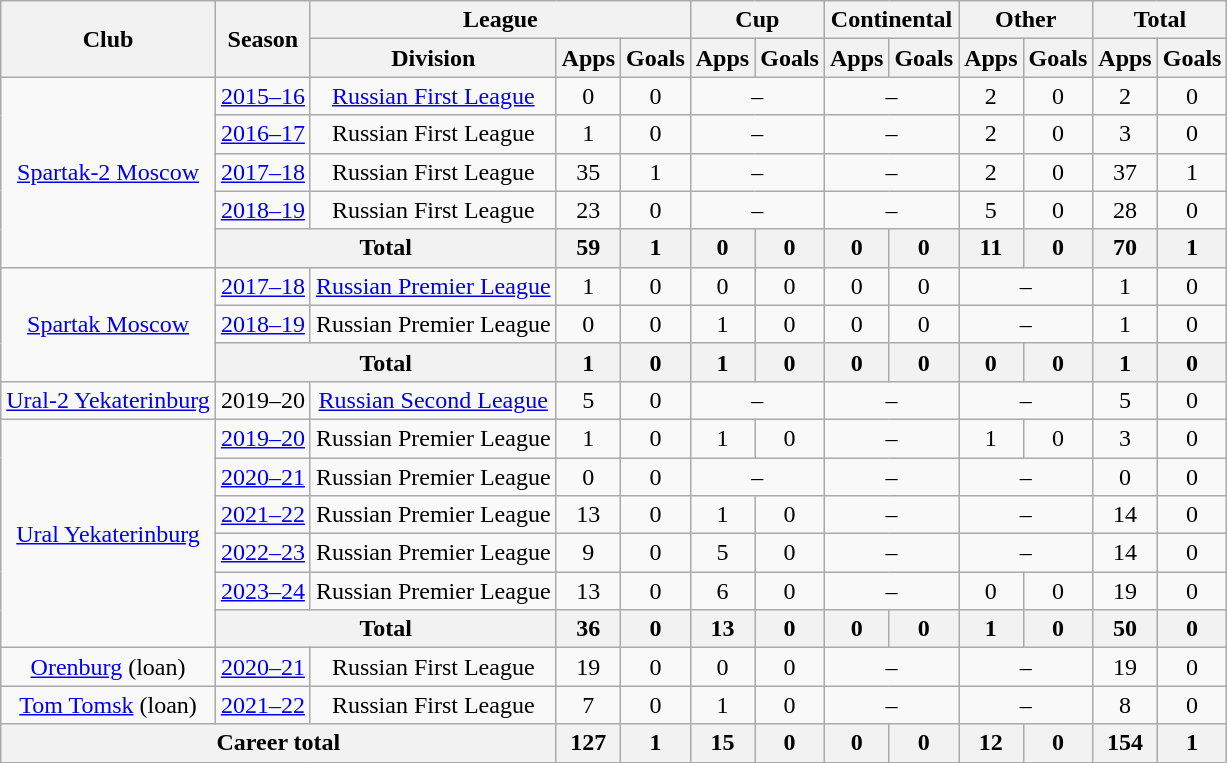<table class="wikitable" style="text-align: center;">
<tr>
<th rowspan=2>Club</th>
<th rowspan=2>Season</th>
<th colspan=3>League</th>
<th colspan=2>Cup</th>
<th colspan=2>Continental</th>
<th colspan=2>Other</th>
<th colspan=2>Total</th>
</tr>
<tr>
<th>Division</th>
<th>Apps</th>
<th>Goals</th>
<th>Apps</th>
<th>Goals</th>
<th>Apps</th>
<th>Goals</th>
<th>Apps</th>
<th>Goals</th>
<th>Apps</th>
<th>Goals</th>
</tr>
<tr>
<td rowspan="5"><a href='#'>Spartak-2 Moscow</a></td>
<td><a href='#'>2015–16</a></td>
<td><a href='#'>Russian First League</a></td>
<td>0</td>
<td>0</td>
<td colspan=2>–</td>
<td colspan=2>–</td>
<td>2</td>
<td>0</td>
<td>2</td>
<td>0</td>
</tr>
<tr>
<td><a href='#'>2016–17</a></td>
<td>Russian First League</td>
<td>1</td>
<td>0</td>
<td colspan=2>–</td>
<td colspan=2>–</td>
<td>2</td>
<td>0</td>
<td>3</td>
<td>0</td>
</tr>
<tr>
<td><a href='#'>2017–18</a></td>
<td>Russian First League</td>
<td>35</td>
<td>1</td>
<td colspan=2>–</td>
<td colspan=2>–</td>
<td>2</td>
<td>0</td>
<td>37</td>
<td>1</td>
</tr>
<tr>
<td><a href='#'>2018–19</a></td>
<td>Russian First League</td>
<td>23</td>
<td>0</td>
<td colspan=2>–</td>
<td colspan=2>–</td>
<td>5</td>
<td>0</td>
<td>28</td>
<td>0</td>
</tr>
<tr>
<th colspan=2>Total</th>
<th>59</th>
<th>1</th>
<th>0</th>
<th>0</th>
<th>0</th>
<th>0</th>
<th>11</th>
<th>0</th>
<th>70</th>
<th>1</th>
</tr>
<tr>
<td rowspan="3"><a href='#'>Spartak Moscow</a></td>
<td><a href='#'>2017–18</a></td>
<td><a href='#'>Russian Premier League</a></td>
<td>1</td>
<td>0</td>
<td>0</td>
<td>0</td>
<td>0</td>
<td>0</td>
<td colspan=2>–</td>
<td>1</td>
<td>0</td>
</tr>
<tr>
<td><a href='#'>2018–19</a></td>
<td>Russian Premier League</td>
<td>0</td>
<td>0</td>
<td>1</td>
<td>0</td>
<td>0</td>
<td>0</td>
<td colspan=2>–</td>
<td>1</td>
<td>0</td>
</tr>
<tr>
<th colspan=2>Total</th>
<th>1</th>
<th>0</th>
<th>1</th>
<th>0</th>
<th>0</th>
<th>0</th>
<th>0</th>
<th>0</th>
<th>1</th>
<th>0</th>
</tr>
<tr>
<td><a href='#'>Ural-2 Yekaterinburg</a></td>
<td>2019–20</td>
<td><a href='#'>Russian Second League</a></td>
<td>5</td>
<td>0</td>
<td colspan=2>–</td>
<td colspan=2>–</td>
<td colspan=2>–</td>
<td>5</td>
<td>0</td>
</tr>
<tr>
<td rowspan="6"><a href='#'>Ural Yekaterinburg</a></td>
<td><a href='#'>2019–20</a></td>
<td>Russian Premier League</td>
<td>1</td>
<td>0</td>
<td>1</td>
<td>0</td>
<td colspan=2>–</td>
<td>1</td>
<td>0</td>
<td>3</td>
<td>0</td>
</tr>
<tr>
<td><a href='#'>2020–21</a></td>
<td>Russian Premier League</td>
<td>0</td>
<td>0</td>
<td colspan=2>–</td>
<td colspan=2>–</td>
<td colspan=2>–</td>
<td>0</td>
<td>0</td>
</tr>
<tr>
<td><a href='#'>2021–22</a></td>
<td>Russian Premier League</td>
<td>13</td>
<td>0</td>
<td>1</td>
<td>0</td>
<td colspan=2>–</td>
<td colspan=2>–</td>
<td>14</td>
<td>0</td>
</tr>
<tr>
<td><a href='#'>2022–23</a></td>
<td>Russian Premier League</td>
<td>9</td>
<td>0</td>
<td>5</td>
<td>0</td>
<td colspan=2>–</td>
<td colspan=2>–</td>
<td>14</td>
<td>0</td>
</tr>
<tr>
<td><a href='#'>2023–24</a></td>
<td>Russian Premier League</td>
<td>13</td>
<td>0</td>
<td>6</td>
<td>0</td>
<td colspan=2>–</td>
<td>0</td>
<td>0</td>
<td>19</td>
<td>0</td>
</tr>
<tr>
<th colspan=2>Total</th>
<th>36</th>
<th>0</th>
<th>13</th>
<th>0</th>
<th>0</th>
<th>0</th>
<th>1</th>
<th>0</th>
<th>50</th>
<th>0</th>
</tr>
<tr>
<td><a href='#'>Orenburg</a> (loan)</td>
<td><a href='#'>2020–21</a></td>
<td>Russian First League</td>
<td>19</td>
<td>0</td>
<td>0</td>
<td>0</td>
<td colspan=2>–</td>
<td colspan=2>–</td>
<td>19</td>
<td>0</td>
</tr>
<tr>
<td><a href='#'>Tom Tomsk</a> (loan)</td>
<td><a href='#'>2021–22</a></td>
<td>Russian First League</td>
<td>7</td>
<td>0</td>
<td>1</td>
<td>0</td>
<td colspan=2>–</td>
<td colspan=2>–</td>
<td>8</td>
<td>0</td>
</tr>
<tr>
<th colspan=3>Career total</th>
<th>127</th>
<th>1</th>
<th>15</th>
<th>0</th>
<th>0</th>
<th>0</th>
<th>12</th>
<th>0</th>
<th>154</th>
<th>1</th>
</tr>
</table>
